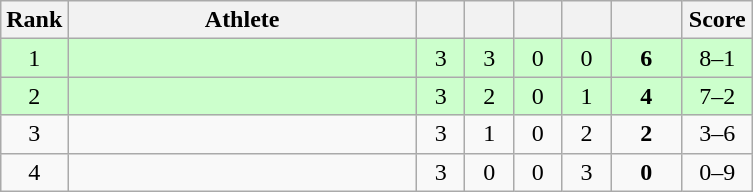<table class="wikitable" style="text-align: center;">
<tr>
<th width=25>Rank</th>
<th width=225>Athlete</th>
<th width=25></th>
<th width=25></th>
<th width=25></th>
<th width=25></th>
<th width=40></th>
<th width=40>Score</th>
</tr>
<tr bgcolor=ccffcc>
<td>1</td>
<td align=left></td>
<td>3</td>
<td>3</td>
<td>0</td>
<td>0</td>
<td><strong>6</strong></td>
<td>8–1</td>
</tr>
<tr bgcolor=ccffcc>
<td>2</td>
<td align=left></td>
<td>3</td>
<td>2</td>
<td>0</td>
<td>1</td>
<td><strong>4</strong></td>
<td>7–2</td>
</tr>
<tr>
<td>3</td>
<td align=left></td>
<td>3</td>
<td>1</td>
<td>0</td>
<td>2</td>
<td><strong>2</strong></td>
<td>3–6</td>
</tr>
<tr>
<td>4</td>
<td align=left></td>
<td>3</td>
<td>0</td>
<td>0</td>
<td>3</td>
<td><strong>0</strong></td>
<td>0–9</td>
</tr>
</table>
